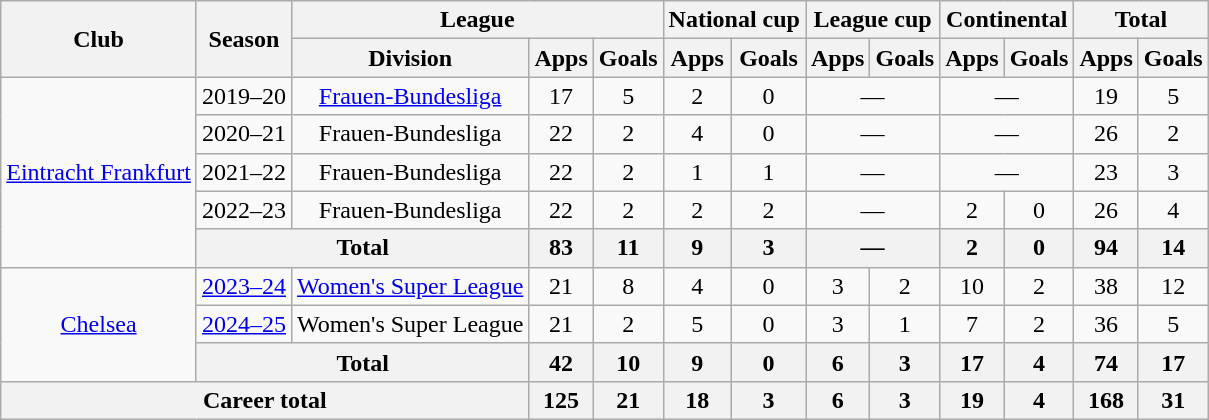<table class="wikitable" style="text-align:center">
<tr>
<th rowspan="2">Club</th>
<th rowspan="2">Season</th>
<th colspan="3">League</th>
<th colspan="2">National cup</th>
<th colspan="2">League cup</th>
<th colspan="2">Continental</th>
<th colspan="2">Total</th>
</tr>
<tr>
<th>Division</th>
<th>Apps</th>
<th>Goals</th>
<th>Apps</th>
<th>Goals</th>
<th>Apps</th>
<th>Goals</th>
<th>Apps</th>
<th>Goals</th>
<th>Apps</th>
<th>Goals</th>
</tr>
<tr>
<td rowspan="5"><a href='#'>Eintracht Frankfurt</a></td>
<td>2019–20</td>
<td><a href='#'>Frauen-Bundesliga</a></td>
<td>17</td>
<td>5</td>
<td>2</td>
<td>0</td>
<td colspan="2">—</td>
<td colspan="2">—</td>
<td>19</td>
<td>5</td>
</tr>
<tr>
<td>2020–21</td>
<td>Frauen-Bundesliga</td>
<td>22</td>
<td>2</td>
<td>4</td>
<td>0</td>
<td colspan="2">—</td>
<td colspan="2">—</td>
<td>26</td>
<td>2</td>
</tr>
<tr>
<td>2021–22</td>
<td>Frauen-Bundesliga</td>
<td>22</td>
<td>2</td>
<td>1</td>
<td>1</td>
<td colspan="2">—</td>
<td colspan="2">—</td>
<td>23</td>
<td>3</td>
</tr>
<tr>
<td>2022–23</td>
<td>Frauen-Bundesliga</td>
<td>22</td>
<td>2</td>
<td>2</td>
<td>2</td>
<td colspan="2">—</td>
<td>2</td>
<td>0</td>
<td>26</td>
<td>4</td>
</tr>
<tr>
<th colspan="2">Total</th>
<th>83</th>
<th>11</th>
<th>9</th>
<th>3</th>
<th colspan="2">—</th>
<th>2</th>
<th>0</th>
<th>94</th>
<th>14</th>
</tr>
<tr>
<td rowspan="3"><a href='#'>Chelsea</a></td>
<td><a href='#'>2023–24</a></td>
<td><a href='#'>Women's Super League</a></td>
<td>21</td>
<td>8</td>
<td>4</td>
<td>0</td>
<td>3</td>
<td>2</td>
<td>10</td>
<td>2</td>
<td>38</td>
<td>12</td>
</tr>
<tr>
<td><a href='#'>2024–25</a></td>
<td>Women's Super League</td>
<td>21</td>
<td>2</td>
<td>5</td>
<td>0</td>
<td>3</td>
<td>1</td>
<td>7</td>
<td>2</td>
<td>36</td>
<td>5</td>
</tr>
<tr>
<th colspan="2">Total</th>
<th>42</th>
<th>10</th>
<th>9</th>
<th>0</th>
<th>6</th>
<th>3</th>
<th>17</th>
<th>4</th>
<th>74</th>
<th>17</th>
</tr>
<tr>
<th colspan="3">Career total</th>
<th>125</th>
<th>21</th>
<th>18</th>
<th>3</th>
<th>6</th>
<th>3</th>
<th>19</th>
<th>4</th>
<th>168</th>
<th>31</th>
</tr>
</table>
